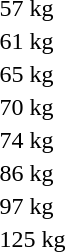<table>
<tr>
<td rowspan=2>57 kg</td>
<td rowspan=2></td>
<td rowspan=2></td>
<td></td>
</tr>
<tr>
<td></td>
</tr>
<tr>
<td rowspan=2>61 kg</td>
<td rowspan=2></td>
<td rowspan=2></td>
<td></td>
</tr>
<tr>
<td></td>
</tr>
<tr>
<td rowspan=2>65 kg</td>
<td rowspan=2></td>
<td rowspan=2></td>
<td></td>
</tr>
<tr>
<td></td>
</tr>
<tr>
<td rowspan=2>70 kg</td>
<td rowspan=2></td>
<td rowspan=2></td>
<td></td>
</tr>
<tr>
<td></td>
</tr>
<tr>
<td rowspan=2>74 kg</td>
<td rowspan=2></td>
<td rowspan=2></td>
<td></td>
</tr>
<tr>
<td></td>
</tr>
<tr>
<td rowspan=2>86 kg</td>
<td rowspan=2></td>
<td rowspan=2></td>
<td></td>
</tr>
<tr>
<td></td>
</tr>
<tr>
<td rowspan=2>97 kg</td>
<td rowspan=2></td>
<td rowspan=2></td>
<td></td>
</tr>
<tr>
<td></td>
</tr>
<tr>
<td rowspan=2>125 kg</td>
<td rowspan=2></td>
<td rowspan=2></td>
<td></td>
</tr>
<tr>
<td></td>
</tr>
</table>
